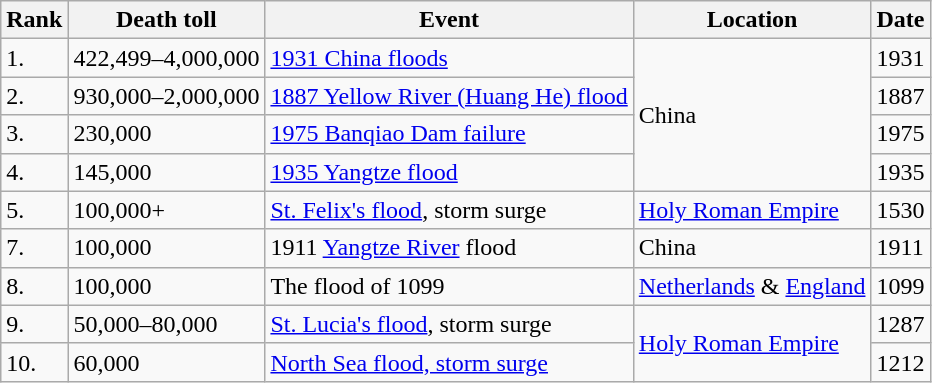<table class="sortable wikitable" style="font-size:100%">
<tr>
<th>Rank</th>
<th>Death toll</th>
<th>Event</th>
<th>Location</th>
<th>Date</th>
</tr>
<tr>
<td>1.</td>
<td>422,499–4,000,000</td>
<td><a href='#'>1931 China floods</a></td>
<td rowspan="4">China</td>
<td>1931</td>
</tr>
<tr>
<td>2.</td>
<td>930,000–2,000,000</td>
<td><a href='#'>1887 Yellow River (Huang He) flood</a></td>
<td>1887</td>
</tr>
<tr>
<td>3.</td>
<td>230,000</td>
<td><a href='#'>1975 Banqiao Dam failure</a></td>
<td>1975</td>
</tr>
<tr>
<td>4.</td>
<td>145,000</td>
<td><a href='#'>1935 Yangtze flood</a></td>
<td>1935</td>
</tr>
<tr>
<td>5.</td>
<td>100,000+</td>
<td><a href='#'>St. Felix's flood</a>, storm surge</td>
<td><a href='#'>Holy Roman Empire</a></td>
<td>1530</td>
</tr>
<tr>
<td>7.</td>
<td>100,000 </td>
<td>1911 <a href='#'>Yangtze River</a> flood</td>
<td>China</td>
<td>1911</td>
</tr>
<tr>
<td>8.</td>
<td>100,000</td>
<td>The flood of 1099</td>
<td><a href='#'>Netherlands</a> & <a href='#'>England</a></td>
<td>1099</td>
</tr>
<tr>
<td>9.</td>
<td>50,000–80,000</td>
<td><a href='#'>St. Lucia's flood</a>, storm surge</td>
<td rowspan="2"><a href='#'>Holy Roman Empire</a></td>
<td>1287</td>
</tr>
<tr>
<td>10.</td>
<td>60,000</td>
<td><a href='#'>North Sea flood, storm surge</a></td>
<td>1212</td>
</tr>
</table>
